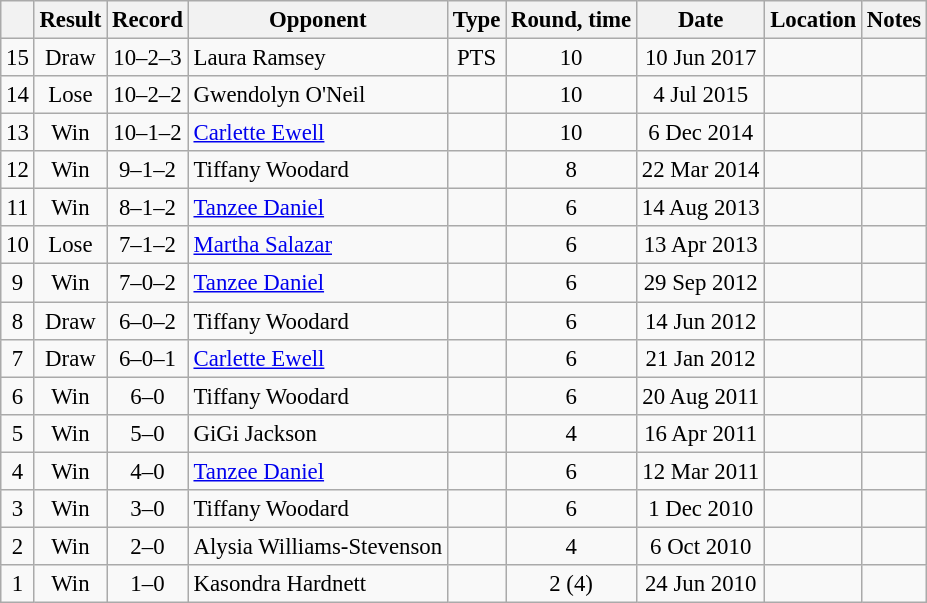<table class="wikitable" style="text-align:center; font-size:95%">
<tr>
<th></th>
<th>Result</th>
<th>Record</th>
<th>Opponent</th>
<th>Type</th>
<th>Round, time</th>
<th>Date</th>
<th>Location</th>
<th>Notes</th>
</tr>
<tr>
<td>15</td>
<td>Draw</td>
<td>10–2–3</td>
<td style="text-align:left;"> Laura Ramsey</td>
<td>PTS</td>
<td>10</td>
<td>10 Jun 2017</td>
<td style="text-align:left;"> </td>
<td style="text-align:left;"></td>
</tr>
<tr>
<td>14</td>
<td>Lose</td>
<td>10–2–2</td>
<td style="text-align:left;"> Gwendolyn O'Neil</td>
<td></td>
<td>10</td>
<td>4 Jul 2015</td>
<td style="text-align:left;"> </td>
<td style="text-align:left;"></td>
</tr>
<tr>
<td>13</td>
<td>Win</td>
<td>10–1–2</td>
<td style="text-align:left;"> <a href='#'>Carlette Ewell</a></td>
<td></td>
<td>10</td>
<td>6 Dec 2014</td>
<td style="text-align:left;"> </td>
<td style="text-align:left;"></td>
</tr>
<tr>
<td>12</td>
<td>Win</td>
<td>9–1–2</td>
<td style="text-align:left;"> Tiffany Woodard</td>
<td></td>
<td>8</td>
<td>22 Mar 2014</td>
<td style="text-align:left;"> </td>
<td style="text-align:left;"></td>
</tr>
<tr>
<td>11</td>
<td>Win</td>
<td>8–1–2</td>
<td style="text-align:left;"> <a href='#'>Tanzee Daniel</a></td>
<td></td>
<td>6</td>
<td>14 Aug 2013</td>
<td style="text-align:left;"> </td>
<td style="text-align:left;"></td>
</tr>
<tr>
<td>10</td>
<td>Lose</td>
<td>7–1–2</td>
<td style="text-align:left;"> <a href='#'>Martha Salazar</a></td>
<td></td>
<td>6</td>
<td>13 Apr 2013</td>
<td style="text-align:left;"> </td>
<td></td>
</tr>
<tr>
<td>9</td>
<td>Win</td>
<td>7–0–2</td>
<td style="text-align:left;"> <a href='#'>Tanzee Daniel</a></td>
<td></td>
<td>6</td>
<td>29 Sep 2012</td>
<td style="text-align:left;"> </td>
<td></td>
</tr>
<tr>
<td>8</td>
<td>Draw</td>
<td>6–0–2</td>
<td style="text-align:left;"> Tiffany Woodard</td>
<td></td>
<td>6</td>
<td>14 Jun 2012</td>
<td style="text-align:left;"> </td>
<td style="text-align:left;"></td>
</tr>
<tr>
<td>7</td>
<td>Draw</td>
<td>6–0–1</td>
<td style="text-align:left;"> <a href='#'>Carlette Ewell</a></td>
<td></td>
<td>6</td>
<td>21 Jan 2012</td>
<td style="text-align:left;"> </td>
<td></td>
</tr>
<tr>
<td>6</td>
<td>Win</td>
<td>6–0</td>
<td style="text-align:left;"> Tiffany Woodard</td>
<td></td>
<td>6</td>
<td>20 Aug 2011</td>
<td style="text-align:left;"> </td>
<td></td>
</tr>
<tr>
<td>5</td>
<td>Win</td>
<td>5–0</td>
<td style="text-align:left;"> GiGi Jackson</td>
<td></td>
<td>4</td>
<td>16 Apr 2011</td>
<td style="text-align:left;"> </td>
<td></td>
</tr>
<tr>
<td>4</td>
<td>Win</td>
<td>4–0</td>
<td style="text-align:left;"> <a href='#'>Tanzee Daniel</a></td>
<td></td>
<td>6</td>
<td>12 Mar 2011</td>
<td style="text-align:left;"> </td>
<td style="text-align:left;"></td>
</tr>
<tr>
<td>3</td>
<td>Win</td>
<td>3–0</td>
<td style="text-align:left;"> Tiffany Woodard</td>
<td></td>
<td>6</td>
<td>1 Dec 2010</td>
<td style="text-align:left;"> </td>
<td style="text-align:left;"></td>
</tr>
<tr>
<td>2</td>
<td>Win</td>
<td>2–0</td>
<td style="text-align:left;"> Alysia Williams-Stevenson</td>
<td></td>
<td>4</td>
<td>6 Oct 2010</td>
<td style="text-align:left;"> </td>
<td style="text-align:left;"></td>
</tr>
<tr>
<td>1</td>
<td>Win</td>
<td>1–0</td>
<td style="text-align:left;"> Kasondra Hardnett</td>
<td></td>
<td>2 (4)<br></td>
<td>24 Jun 2010</td>
<td style="text-align:left;"> </td>
<td style="text-align:left;"></td>
</tr>
</table>
